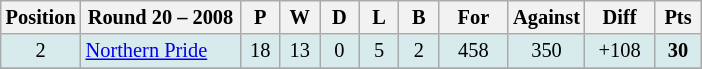<table class="wikitable" style="text-align:center; font-size:85%;">
<tr>
<th width=40 abbr="Position">Position</th>
<th width=100>Round 20 – 2008</th>
<th width=20 abbr="Played">P</th>
<th width=20 abbr="Won">W</th>
<th width=20 abbr="Drawn">D</th>
<th width=20 abbr="Lost">L</th>
<th width=20 abbr="Bye">B</th>
<th width=40 abbr="Points for">For</th>
<th width=40 abbr="Points against">Against</th>
<th width=40 abbr="Points difference">Diff</th>
<th width=25 abbr="Points">Pts</th>
</tr>
<tr style="background: #d7ebed;">
<td>2</td>
<td style="text-align:left;"> <a href='#'>Northern Pride</a></td>
<td>18</td>
<td>13</td>
<td>0</td>
<td>5</td>
<td>2</td>
<td>458</td>
<td>350</td>
<td>+108</td>
<td><strong>30</strong></td>
</tr>
<tr>
</tr>
</table>
